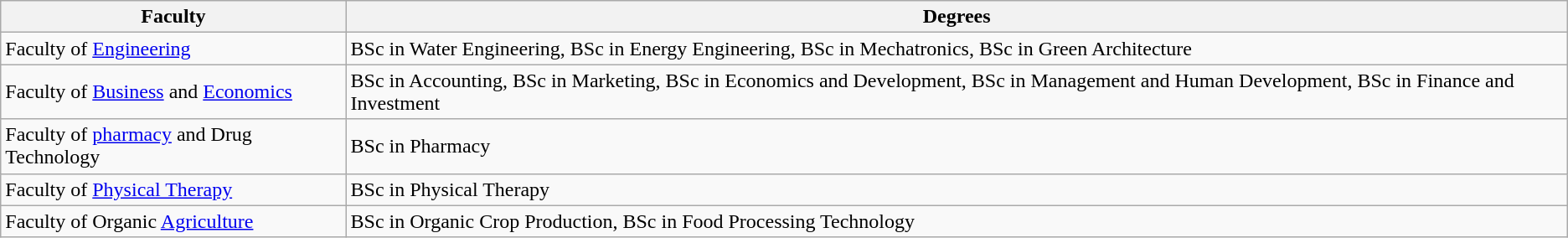<table class="wikitable">
<tr>
<th>Faculty</th>
<th>Degrees</th>
</tr>
<tr>
<td>Faculty of <a href='#'>Engineering</a></td>
<td>BSc in Water Engineering, BSc in Energy Engineering, BSc in Mechatronics, BSc in Green Architecture</td>
</tr>
<tr>
<td>Faculty of <a href='#'>Business</a> and <a href='#'>Economics</a></td>
<td>BSc in Accounting, BSc in Marketing, BSc in Economics and Development, BSc in Management and Human Development, BSc in Finance and Investment</td>
</tr>
<tr>
<td>Faculty of <a href='#'>pharmacy</a> and Drug Technology</td>
<td>BSc in Pharmacy</td>
</tr>
<tr>
<td>Faculty of <a href='#'>Physical Therapy</a></td>
<td>BSc in Physical Therapy</td>
</tr>
<tr>
<td>Faculty of Organic <a href='#'>Agriculture</a></td>
<td>BSc in Organic Crop Production, BSc in Food Processing Technology</td>
</tr>
</table>
